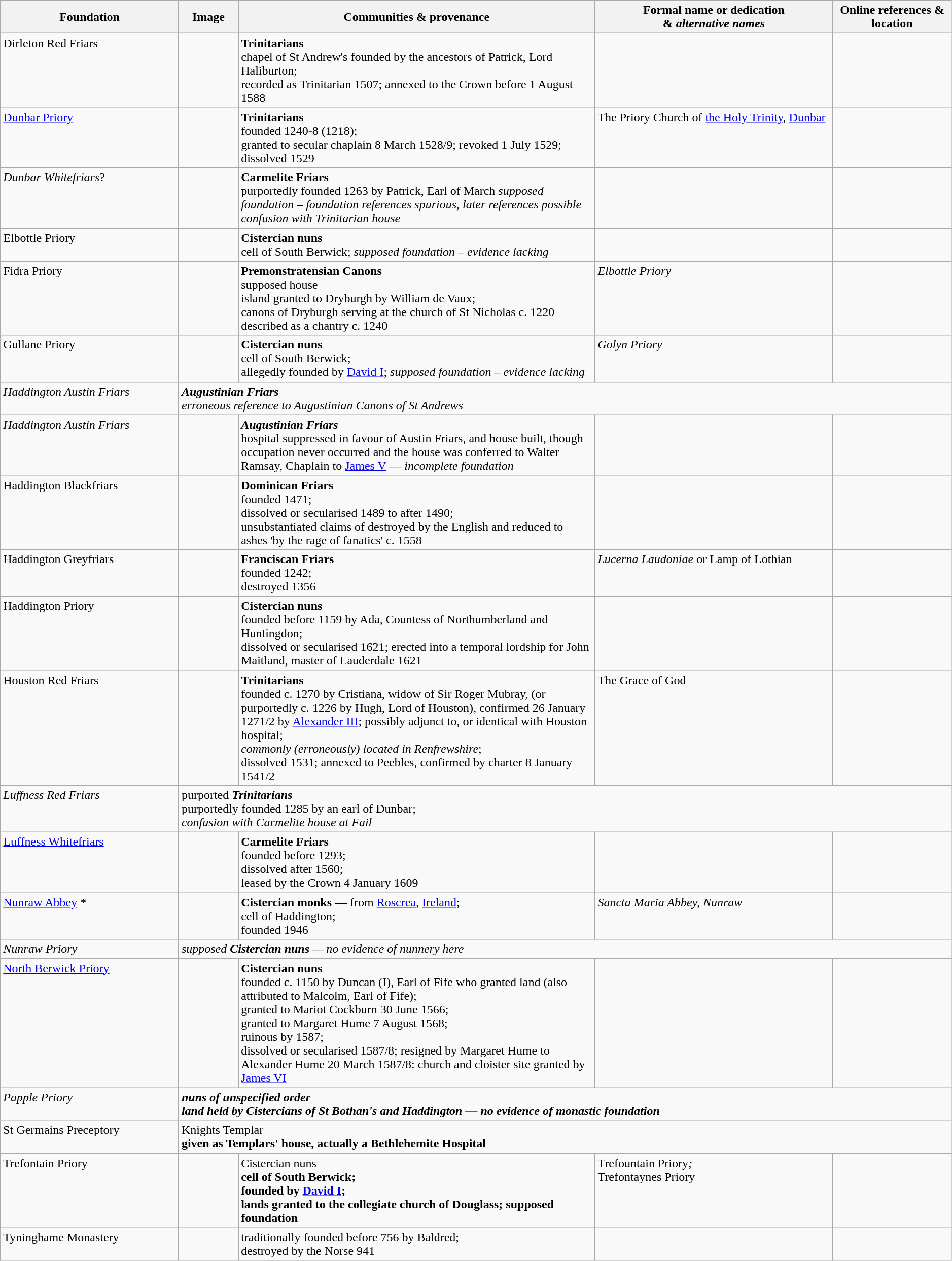<table width=99% class="wikitable">
<tr>
<th width = 15%>Foundation</th>
<th width = 5%>Image</th>
<th width = 30%>Communities & provenance</th>
<th width = 20%>Formal name or dedication <br>& <em>alternative names</em></th>
<th width = 10%>Online references & location</th>
</tr>
<tr valign=top>
<td>Dirleton Red Friars</td>
<td></td>
<td><strong>Trinitarians</strong><br>chapel of St Andrew's founded by the ancestors of Patrick, Lord Haliburton;<br>recorded as Trinitarian 1507; annexed to the Crown before 1 August 1588</td>
<td></td>
<td><br></td>
</tr>
<tr valign=top>
<td><a href='#'>Dunbar Priory</a></td>
<td></td>
<td><strong>Trinitarians</strong><br>founded 1240-8 (1218);<br>granted to secular chaplain 8 March 1528/9; revoked 1 July 1529; dissolved 1529</td>
<td>The Priory Church of <a href='#'>the Holy Trinity</a>, <a href='#'>Dunbar</a></td>
<td><br></td>
</tr>
<tr valign=top>
<td><em>Dunbar Whitefriars</em>?</td>
<td></td>
<td><strong>Carmelite Friars</strong><br>purportedly founded 1263 by Patrick, Earl of March <em>supposed foundation – foundation references spurious, later references possible confusion with Trinitarian house</em></td>
<td></td>
<td></td>
</tr>
<tr valign=top>
<td>Elbottle Priory</td>
<td></td>
<td><strong>Cistercian nuns</strong><br>cell of South Berwick; <em>supposed foundation – evidence lacking</em></td>
<td></td>
<td></td>
</tr>
<tr valign=top>
<td>Fidra Priory</td>
<td></td>
<td><strong>Premonstratensian Canons</strong><br>supposed house<br>island granted to Dryburgh by William de Vaux;<br>canons of Dryburgh serving at the church of St Nicholas c. 1220<br>described as a chantry c. 1240</td>
<td><em>Elbottle Priory</em></td>
<td><br></td>
</tr>
<tr valign=top>
<td>Gullane Priory</td>
<td></td>
<td><strong>Cistercian nuns</strong><br>cell of South Berwick;<br>allegedly founded by <a href='#'>David I</a>; <em>supposed foundation – evidence lacking</em></td>
<td><em>Golyn Priory</em></td>
<td></td>
</tr>
<tr valign=top>
<td><em>Haddington Austin Friars</em></td>
<td colspan=4><strong><em>Augustinian Friars</em></strong><br><em>erroneous reference to Augustinian Canons of St Andrews</em></td>
</tr>
<tr valign=top>
<td><em>Haddington Austin Friars</em></td>
<td></td>
<td><strong><em>Augustinian Friars</em></strong><br>hospital suppressed in favour of Austin Friars, and house built, though occupation never occurred and the house was conferred to Walter Ramsay, Chaplain to <a href='#'>James V</a> — <em>incomplete foundation</em></td>
<td></td>
<td></td>
</tr>
<tr valign=top>
<td>Haddington Blackfriars</td>
<td></td>
<td><strong>Dominican Friars</strong><br>founded 1471;<br>dissolved or secularised 1489 to after 1490;<br>unsubstantiated claims of destroyed by the English and reduced to ashes 'by the rage of fanatics' c. 1558</td>
<td></td>
<td><br></td>
</tr>
<tr valign=top>
<td>Haddington Greyfriars</td>
<td></td>
<td><strong>Franciscan Friars</strong><br>founded 1242;<br>destroyed 1356</td>
<td><em>Lucerna Laudoniae</em> or Lamp of Lothian</td>
<td><br></td>
</tr>
<tr valign=top>
<td>Haddington Priory</td>
<td></td>
<td><strong>Cistercian nuns</strong><br>founded before 1159 by Ada, Countess of Northumberland and Huntingdon;<br>dissolved or secularised 1621; erected into a temporal lordship for John Maitland, master of Lauderdale 1621</td>
<td></td>
<td></td>
</tr>
<tr valign=top>
<td>Houston Red Friars</td>
<td></td>
<td><strong>Trinitarians</strong><br>founded c. 1270 by Cristiana, widow of Sir Roger Mubray, (or purportedly c. 1226 by Hugh, Lord of Houston), confirmed 26 January 1271/2 by <a href='#'>Alexander III</a>; possibly adjunct to, or identical with Houston hospital;<br><em>commonly (erroneously) located in Renfrewshire</em>;<br>dissolved 1531; annexed to Peebles, confirmed by charter 8 January 1541/2</td>
<td>The Grace of God</td>
<td></td>
</tr>
<tr valign=top>
<td><em>Luffness Red Friars</em></td>
<td colspan=4>purported <strong><em>Trinitarians</em></strong><br>purportedly founded 1285 by an earl of Dunbar;<br><em>confusion with Carmelite house at Fail</em></td>
</tr>
<tr valign=top>
<td><a href='#'>Luffness Whitefriars</a></td>
<td></td>
<td><strong>Carmelite Friars</strong><br>founded before 1293;<br>dissolved after 1560;<br>leased by the Crown 4 January 1609</td>
<td></td>
<td><br></td>
</tr>
<tr valign=top>
<td><a href='#'>Nunraw Abbey</a> *</td>
<td></td>
<td><strong>Cistercian monks</strong> — from <a href='#'>Roscrea</a>, <a href='#'>Ireland</a>;<br>cell of Haddington;<br>founded 1946</td>
<td><em>Sancta Maria Abbey, Nunraw</em></td>
<td><br></td>
</tr>
<tr valign=top>
<td><em>Nunraw Priory</em></td>
<td colspan=4><em>supposed <strong>Cistercian nuns</strong> — no evidence of nunnery here</em></td>
</tr>
<tr valign=top>
<td><a href='#'>North Berwick Priory</a></td>
<td></td>
<td><strong>Cistercian nuns</strong><br>founded c. 1150 by Duncan (I), Earl of Fife who granted land (also attributed to Malcolm, Earl of Fife);<br>granted to Mariot Cockburn 30 June 1566;<br>granted to Margaret Hume 7 August 1568;<br>ruinous by 1587;<br>dissolved or secularised 1587/8; resigned by Margaret Hume to Alexander Hume 20 March 1587/8: church and cloister site granted by <a href='#'>James VI</a></td>
<td></td>
<td><br></td>
</tr>
<tr valign=top>
<td><em>Papple Priory</em></td>
<td colspan=4><strong><em>nuns<strong> of unspecified order<em><br>land held by Cistercians of St Bothan's and Haddington — </em>no evidence of monastic foundation<em></td>
</tr>
<tr valign=top>
<td></em>St Germains Preceptory<em></td>
<td colspan=4></strong>Knights Templar<strong><br></em>given as Templars' house, actually a Bethlehemite Hospital<em></td>
</tr>
<tr valign=top>
<td>Trefontain Priory</td>
<td></td>
<td></strong>Cistercian nuns<strong><br>cell of South Berwick;<br>founded by <a href='#'>David I</a>;<br>lands granted to the collegiate church of Douglass; </em>supposed foundation<em></td>
<td></em>Trefountain Priory<em>;<br></em>Trefontaynes Priory<em></td>
<td></td>
</tr>
<tr valign=top>
<td>Tyninghame Monastery</td>
<td></td>
<td>traditionally founded before 756 by Baldred;<br>destroyed by the Norse 941</td>
<td></td>
<td></td>
</tr>
</table>
